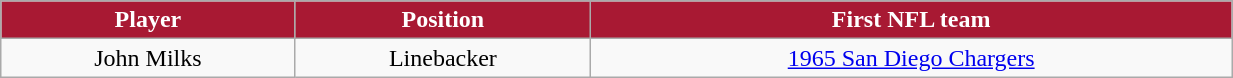<table class="wikitable" width="65%">
<tr>
<th style="background:#A81933;color:#FFFFFF;">Player</th>
<th style="background:#A81933;color:#FFFFFF;">Position</th>
<th style="background:#A81933;color:#FFFFFF;">First NFL team</th>
</tr>
<tr align="center" bgcolor="">
<td>John Milks</td>
<td>Linebacker</td>
<td><a href='#'>1965 San Diego Chargers</a></td>
</tr>
</table>
